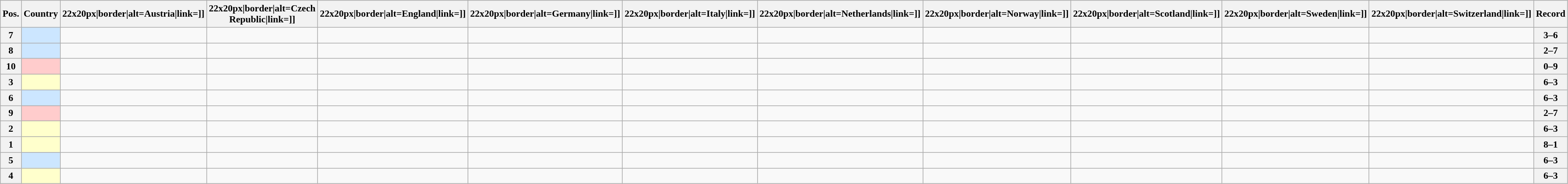<table class="wikitable sortable nowrap" style="text-align:center; font-size:0.9em;">
<tr>
<th>Pos.</th>
<th>Country</th>
<th [[Image:>22x20px|border|alt=Austria|link=]]</th>
<th [[Image:>22x20px|border|alt=Czech Republic|link=]]</th>
<th [[Image:>22x20px|border|alt=England|link=]]</th>
<th [[Image:>22x20px|border|alt=Germany|link=]]</th>
<th [[Image:>22x20px|border|alt=Italy|link=]]</th>
<th [[Image:>22x20px|border|alt=Netherlands|link=]]</th>
<th [[Image:>22x20px|border|alt=Norway|link=]]</th>
<th [[Image:>22x20px|border|alt=Scotland|link=]]</th>
<th [[Image:>22x20px|border|alt=Sweden|link=]]</th>
<th [[Image:>22x20px|border|alt=Switzerland|link=]]</th>
<th>Record</th>
</tr>
<tr>
<th>7</th>
<td style="text-align:left; background:#CCE6FF"></td>
<td></td>
<td></td>
<td></td>
<td></td>
<td></td>
<td></td>
<td></td>
<td></td>
<td></td>
<td></td>
<th>3–6</th>
</tr>
<tr>
<th>8</th>
<td style="text-align:left; background:#CCE6FF"></td>
<td></td>
<td></td>
<td></td>
<td></td>
<td></td>
<td></td>
<td></td>
<td></td>
<td></td>
<td></td>
<th>2–7</th>
</tr>
<tr>
<th>10</th>
<td style="text-align:left; background:#ffcccc"></td>
<td></td>
<td></td>
<td></td>
<td></td>
<td></td>
<td></td>
<td></td>
<td></td>
<td></td>
<td></td>
<th>0–9</th>
</tr>
<tr>
<th>3</th>
<td style="text-align:left; background:#ffffcc"></td>
<td></td>
<td></td>
<td></td>
<td></td>
<td></td>
<td></td>
<td></td>
<td></td>
<td></td>
<td></td>
<th>6–3</th>
</tr>
<tr>
<th>6</th>
<td style="text-align:left; background:#CCE6FF"></td>
<td></td>
<td></td>
<td></td>
<td></td>
<td></td>
<td></td>
<td></td>
<td></td>
<td></td>
<td></td>
<th>6–3</th>
</tr>
<tr>
<th>9</th>
<td style="text-align:left; background:#ffcccc"></td>
<td></td>
<td></td>
<td></td>
<td></td>
<td></td>
<td></td>
<td></td>
<td></td>
<td></td>
<td></td>
<th>2–7</th>
</tr>
<tr>
<th>2</th>
<td style="text-align:left; background:#ffffcc"></td>
<td></td>
<td></td>
<td></td>
<td></td>
<td></td>
<td></td>
<td></td>
<td></td>
<td></td>
<td></td>
<th>6–3</th>
</tr>
<tr>
<th>1</th>
<td style="text-align:left; background:#ffffcc"></td>
<td></td>
<td></td>
<td></td>
<td></td>
<td></td>
<td></td>
<td></td>
<td></td>
<td></td>
<td></td>
<th>8–1</th>
</tr>
<tr>
<th>5</th>
<td style="text-align:left; background:#CCE6FF"></td>
<td></td>
<td></td>
<td></td>
<td></td>
<td></td>
<td></td>
<td></td>
<td></td>
<td></td>
<td></td>
<th>6–3</th>
</tr>
<tr>
<th>4</th>
<td style="text-align:left; background:#ffffcc"></td>
<td></td>
<td></td>
<td></td>
<td></td>
<td></td>
<td></td>
<td></td>
<td></td>
<td></td>
<td></td>
<th>6–3</th>
</tr>
</table>
